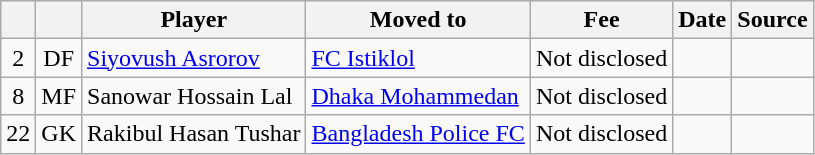<table class="wikitable plainrowheaders sortable"  style="text-align:center">
<tr>
<th></th>
<th></th>
<th>Player</th>
<th>Moved to</th>
<th>Fee</th>
<th>Date</th>
<th>Source</th>
</tr>
<tr>
<td align="center">2</td>
<td align="center">DF</td>
<td align="left"> <a href='#'>Siyovush Asrorov</a></td>
<td align="left"> <a href='#'>FC Istiklol</a></td>
<td>Not disclosed</td>
<td></td>
<td></td>
</tr>
<tr>
<td align="center">8</td>
<td align="center">MF</td>
<td align="left"> Sanowar Hossain Lal</td>
<td align="left"> <a href='#'>Dhaka Mohammedan</a></td>
<td>Not disclosed</td>
<td></td>
<td></td>
</tr>
<tr>
<td align="center">22</td>
<td align="center">GK</td>
<td align="left"> Rakibul Hasan Tushar</td>
<td align="left"> <a href='#'>Bangladesh Police FC</a></td>
<td>Not disclosed</td>
<td></td>
<td></td>
</tr>
</table>
